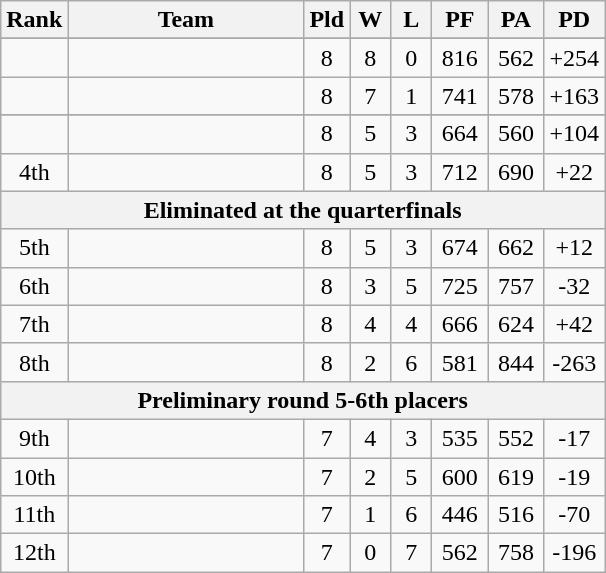<table class=wikitable>
<tr>
<th>Rank</th>
<th width=150px>Team</th>
<th width=20px>Pld</th>
<th width=20px>W</th>
<th width=20px>L</th>
<th width=30px>PF</th>
<th width=30px>PA</th>
<th width=30px>PD</th>
</tr>
<tr>
</tr>
<tr align=center>
<td></td>
<td align=left></td>
<td>8</td>
<td>8</td>
<td>0</td>
<td>816</td>
<td>562</td>
<td>+254</td>
</tr>
<tr align=center>
<td></td>
<td align=left></td>
<td>8</td>
<td>7</td>
<td>1</td>
<td>741</td>
<td>578</td>
<td>+163</td>
</tr>
<tr>
</tr>
<tr align=center>
<td></td>
<td align=left></td>
<td>8</td>
<td>5</td>
<td>3</td>
<td>664</td>
<td>560</td>
<td>+104</td>
</tr>
<tr align=center>
<td>4th</td>
<td align=left></td>
<td>8</td>
<td>5</td>
<td>3</td>
<td>712</td>
<td>690</td>
<td>+22</td>
</tr>
<tr>
<th colspan=11>Eliminated at the quarterfinals</th>
</tr>
<tr align=center>
<td>5th</td>
<td align=left></td>
<td>8</td>
<td>5</td>
<td>3</td>
<td>674</td>
<td>662</td>
<td>+12</td>
</tr>
<tr align=center>
<td>6th</td>
<td align=left></td>
<td>8</td>
<td>3</td>
<td>5</td>
<td>725</td>
<td>757</td>
<td>-32</td>
</tr>
<tr align=center>
<td>7th</td>
<td align=left></td>
<td>8</td>
<td>4</td>
<td>4</td>
<td>666</td>
<td>624</td>
<td>+42</td>
</tr>
<tr align=center>
<td>8th</td>
<td align=left></td>
<td>8</td>
<td>2</td>
<td>6</td>
<td>581</td>
<td>844</td>
<td>-263</td>
</tr>
<tr>
<th colspan=11>Preliminary round 5-6th placers</th>
</tr>
<tr align=center>
<td>9th</td>
<td align=left></td>
<td>7</td>
<td>4</td>
<td>3</td>
<td>535</td>
<td>552</td>
<td>-17</td>
</tr>
<tr align=center>
<td>10th</td>
<td align=left></td>
<td>7</td>
<td>2</td>
<td>5</td>
<td>600</td>
<td>619</td>
<td>-19</td>
</tr>
<tr align=center>
<td>11th</td>
<td align=left></td>
<td>7</td>
<td>1</td>
<td>6</td>
<td>446</td>
<td>516</td>
<td>-70</td>
</tr>
<tr align=center>
<td>12th</td>
<td align=left></td>
<td>7</td>
<td>0</td>
<td>7</td>
<td>562</td>
<td>758</td>
<td>-196</td>
</tr>
</table>
